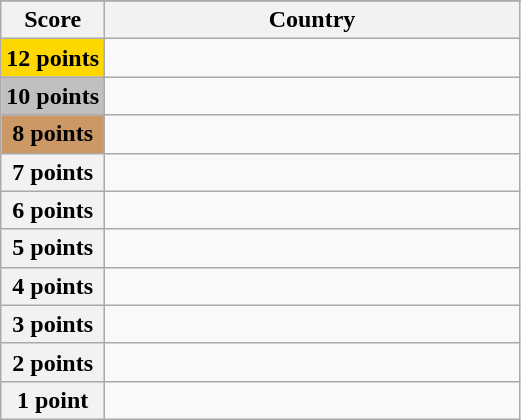<table class="wikitable">
<tr>
</tr>
<tr>
<th scope="col" width="20%">Score</th>
<th scope="col">Country</th>
</tr>
<tr>
<th scope="row" style="background:gold">12 points</th>
<td></td>
</tr>
<tr>
<th scope="row" style="background:silver">10 points</th>
<td></td>
</tr>
<tr>
<th scope="row" style="background:#CC9966">8 points</th>
<td></td>
</tr>
<tr>
<th scope="row" width=20%>7 points</th>
<td></td>
</tr>
<tr>
<th scope="row" width=20%>6 points</th>
<td></td>
</tr>
<tr>
<th scope="row" width=20%>5 points</th>
<td></td>
</tr>
<tr>
<th scope="row" width=20%>4 points</th>
<td></td>
</tr>
<tr>
<th scope="row" width=20%>3 points</th>
<td></td>
</tr>
<tr>
<th scope="row" width=20%>2 points</th>
<td></td>
</tr>
<tr>
<th scope="row" width=20%>1 point</th>
<td></td>
</tr>
</table>
